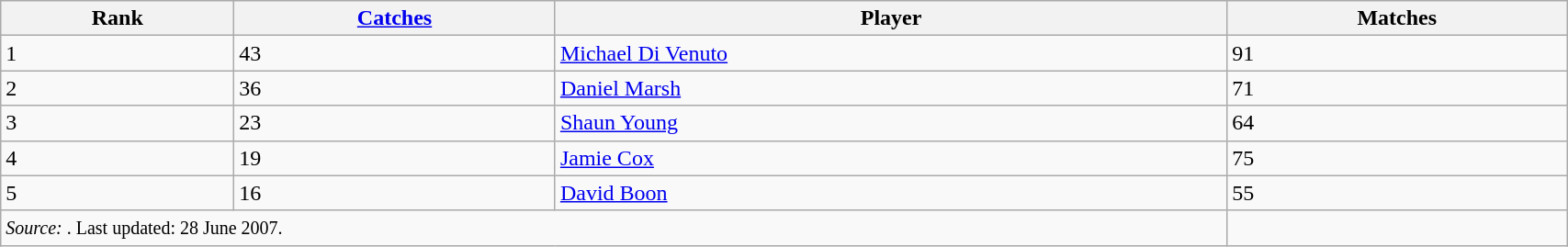<table class="wikitable" width=90%>
<tr>
<th>Rank</th>
<th><a href='#'>Catches</a></th>
<th>Player</th>
<th>Matches</th>
</tr>
<tr>
<td>1</td>
<td>43</td>
<td><a href='#'>Michael Di Venuto</a></td>
<td>91</td>
</tr>
<tr>
<td>2</td>
<td>36</td>
<td><a href='#'>Daniel Marsh</a></td>
<td>71</td>
</tr>
<tr>
<td>3</td>
<td>23</td>
<td><a href='#'>Shaun Young</a></td>
<td>64</td>
</tr>
<tr>
<td>4</td>
<td>19</td>
<td><a href='#'>Jamie Cox</a></td>
<td>75</td>
</tr>
<tr>
<td>5</td>
<td>16</td>
<td><a href='#'>David Boon</a></td>
<td>55</td>
</tr>
<tr>
<td colspan=3><small><em>Source: </em>. Last updated: 28 June 2007.</small></td>
</tr>
</table>
